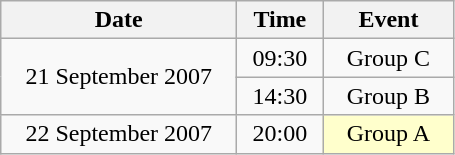<table class = "wikitable" style="text-align:center;">
<tr>
<th width=150>Date</th>
<th width=50>Time</th>
<th width=80>Event</th>
</tr>
<tr>
<td rowspan=2>21 September 2007</td>
<td>09:30</td>
<td>Group C</td>
</tr>
<tr>
<td>14:30</td>
<td>Group B</td>
</tr>
<tr>
<td>22 September 2007</td>
<td>20:00</td>
<td bgcolor=ffffcc>Group A</td>
</tr>
</table>
